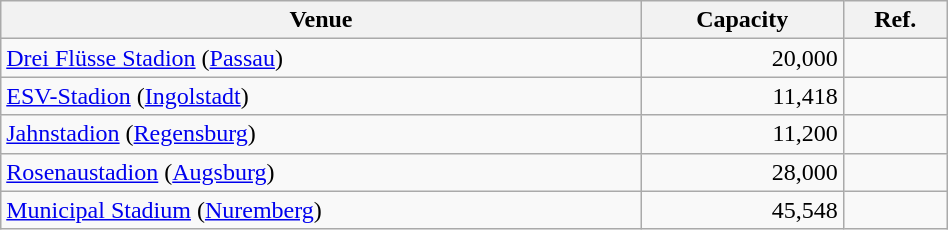<table class="wikitable sortable" width=50%>
<tr>
<th>Venue</th>
<th>Capacity</th>
<th class="unsortable">Ref.</th>
</tr>
<tr>
<td><a href='#'>Drei Flüsse Stadion</a> (<a href='#'>Passau</a>)</td>
<td align="right">20,000</td>
<td align=center> </td>
</tr>
<tr>
<td><a href='#'>ESV-Stadion</a> (<a href='#'>Ingolstadt</a>)</td>
<td align="right">11,418</td>
<td align=center> </td>
</tr>
<tr>
<td><a href='#'>Jahnstadion</a> (<a href='#'>Regensburg</a>)</td>
<td align="right">11,200</td>
<td align=center> </td>
</tr>
<tr>
<td><a href='#'>Rosenaustadion</a> (<a href='#'>Augsburg</a>)</td>
<td align="right">28,000</td>
<td align=center> </td>
</tr>
<tr>
<td><a href='#'>Municipal Stadium</a> (<a href='#'>Nuremberg</a>)</td>
<td align="right">45,548</td>
<td align=center> </td>
</tr>
</table>
